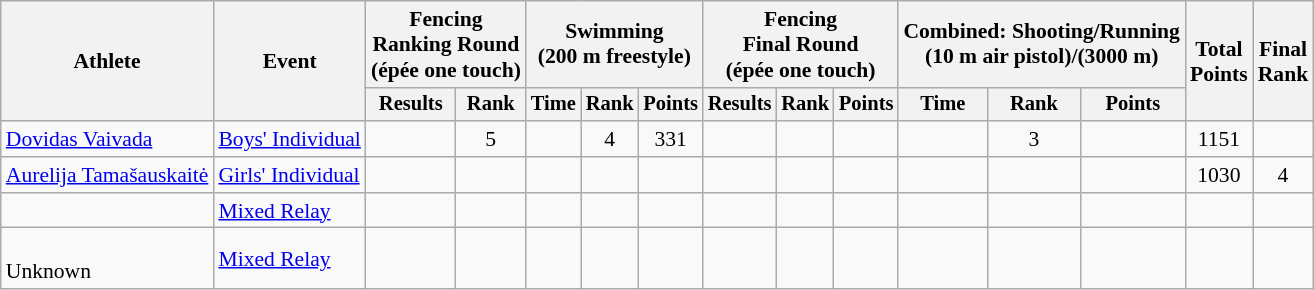<table class="wikitable" style="font-size:90%;">
<tr>
<th rowspan=2>Athlete</th>
<th rowspan=2>Event</th>
<th colspan=2>Fencing<br>Ranking Round<br><span>(épée one touch)</span></th>
<th colspan=3>Swimming<br><span>(200 m freestyle)</span></th>
<th colspan=3>Fencing<br>Final Round<br><span>(épée one touch)</span></th>
<th colspan=3>Combined: Shooting/Running<br><span>(10 m air pistol)/(3000 m)</span></th>
<th rowspan=2>Total<br>Points</th>
<th rowspan=2>Final<br>Rank</th>
</tr>
<tr style="font-size:95%">
<th>Results</th>
<th>Rank</th>
<th>Time</th>
<th>Rank</th>
<th>Points</th>
<th>Results</th>
<th>Rank</th>
<th>Points</th>
<th>Time</th>
<th>Rank</th>
<th>Points</th>
</tr>
<tr align=center>
<td align=left><a href='#'>Dovidas Vaivada</a></td>
<td align=left><a href='#'>Boys' Individual</a></td>
<td></td>
<td>5</td>
<td></td>
<td>4</td>
<td>331</td>
<td></td>
<td></td>
<td></td>
<td></td>
<td>3</td>
<td></td>
<td>1151</td>
<td></td>
</tr>
<tr align=center>
<td align=left><a href='#'>Aurelija Tamašauskaitė</a></td>
<td align=left><a href='#'>Girls' Individual</a></td>
<td></td>
<td></td>
<td></td>
<td></td>
<td></td>
<td></td>
<td></td>
<td></td>
<td></td>
<td></td>
<td></td>
<td>1030</td>
<td>4</td>
</tr>
<tr align=center>
<td align=left><br></td>
<td align=left><a href='#'>Mixed Relay</a></td>
<td></td>
<td></td>
<td></td>
<td></td>
<td></td>
<td></td>
<td></td>
<td></td>
<td></td>
<td></td>
<td></td>
<td></td>
<td></td>
</tr>
<tr align=center>
<td align=left><br>Unknown</td>
<td align=left><a href='#'>Mixed Relay</a></td>
<td></td>
<td></td>
<td></td>
<td></td>
<td></td>
<td></td>
<td></td>
<td></td>
<td></td>
<td></td>
<td></td>
<td></td>
<td></td>
</tr>
</table>
